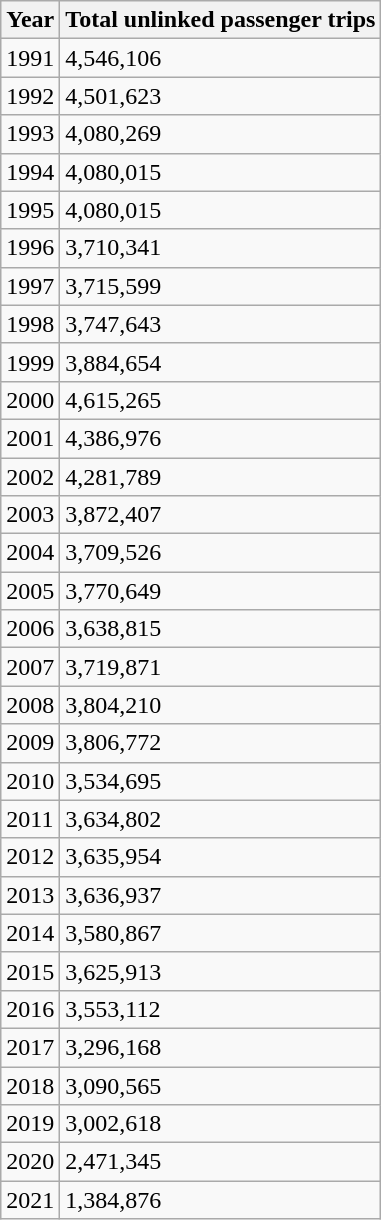<table class="wikitable sortable">
<tr>
<th>Year</th>
<th>Total unlinked passenger trips</th>
</tr>
<tr>
<td>1991</td>
<td>4,546,106</td>
</tr>
<tr>
<td>1992</td>
<td>4,501,623</td>
</tr>
<tr>
<td>1993</td>
<td>4,080,269</td>
</tr>
<tr>
<td>1994</td>
<td>4,080,015</td>
</tr>
<tr>
<td>1995</td>
<td>4,080,015</td>
</tr>
<tr>
<td>1996</td>
<td>3,710,341</td>
</tr>
<tr>
<td>1997</td>
<td>3,715,599</td>
</tr>
<tr>
<td>1998</td>
<td>3,747,643</td>
</tr>
<tr>
<td>1999</td>
<td>3,884,654</td>
</tr>
<tr>
<td>2000</td>
<td>4,615,265</td>
</tr>
<tr>
<td>2001</td>
<td>4,386,976</td>
</tr>
<tr>
<td>2002</td>
<td>4,281,789</td>
</tr>
<tr>
<td>2003</td>
<td>3,872,407</td>
</tr>
<tr>
<td>2004</td>
<td>3,709,526</td>
</tr>
<tr>
<td>2005</td>
<td>3,770,649</td>
</tr>
<tr>
<td>2006</td>
<td>3,638,815</td>
</tr>
<tr>
<td>2007</td>
<td>3,719,871</td>
</tr>
<tr>
<td>2008</td>
<td>3,804,210</td>
</tr>
<tr>
<td>2009</td>
<td>3,806,772</td>
</tr>
<tr>
<td>2010</td>
<td>3,534,695</td>
</tr>
<tr>
<td>2011</td>
<td>3,634,802</td>
</tr>
<tr>
<td>2012</td>
<td>3,635,954</td>
</tr>
<tr>
<td>2013</td>
<td>3,636,937</td>
</tr>
<tr>
<td>2014</td>
<td>3,580,867</td>
</tr>
<tr>
<td>2015</td>
<td>3,625,913</td>
</tr>
<tr>
<td>2016</td>
<td>3,553,112</td>
</tr>
<tr>
<td>2017</td>
<td>3,296,168</td>
</tr>
<tr>
<td>2018</td>
<td>3,090,565</td>
</tr>
<tr>
<td>2019</td>
<td>3,002,618</td>
</tr>
<tr>
<td>2020</td>
<td>2,471,345</td>
</tr>
<tr>
<td>2021</td>
<td>1,384,876</td>
</tr>
</table>
